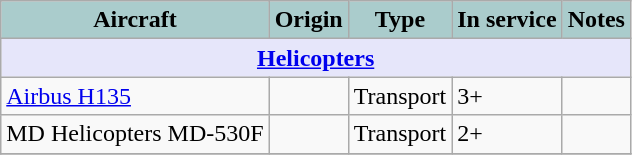<table class="wikitable">
<tr>
<th style="text-align:center; background:#acc;">Aircraft</th>
<th style="text-align: center; background:#acc;">Origin</th>
<th style="text-align:l center; background:#acc;">Type</th>
<th style="text-align:center; background:#acc;">In service</th>
<th style="text-align: center; background:#acc;">Notes</th>
</tr>
<tr>
<th colspan="5" style="align: center; background: lavender;"><a href='#'>Helicopters</a></th>
</tr>
<tr>
<td><a href='#'>Airbus H135</a></td>
<td></td>
<td>Transport</td>
<td>3+</td>
<td></td>
</tr>
<tr>
<td>MD Helicopters MD-530F</td>
<td></td>
<td>Transport</td>
<td>2+</td>
<td></td>
</tr>
<tr>
</tr>
</table>
